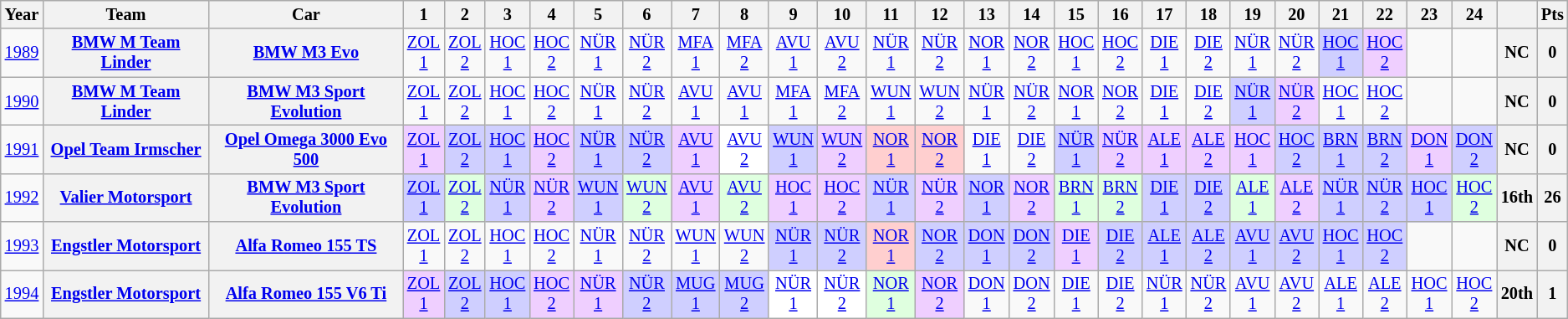<table class="wikitable" border="1" style="text-align:center; font-size:85%;">
<tr>
<th>Year</th>
<th>Team</th>
<th>Car</th>
<th>1</th>
<th>2</th>
<th>3</th>
<th>4</th>
<th>5</th>
<th>6</th>
<th>7</th>
<th>8</th>
<th>9</th>
<th>10</th>
<th>11</th>
<th>12</th>
<th>13</th>
<th>14</th>
<th>15</th>
<th>16</th>
<th>17</th>
<th>18</th>
<th>19</th>
<th>20</th>
<th>21</th>
<th>22</th>
<th>23</th>
<th>24</th>
<th></th>
<th>Pts</th>
</tr>
<tr>
<td><a href='#'>1989</a></td>
<th><a href='#'>BMW M Team Linder</a></th>
<th><a href='#'>BMW M3 Evo</a></th>
<td><a href='#'>ZOL<br>1</a></td>
<td><a href='#'>ZOL<br>2</a></td>
<td><a href='#'>HOC<br>1</a></td>
<td><a href='#'>HOC<br>2</a></td>
<td><a href='#'>NÜR<br>1</a></td>
<td><a href='#'>NÜR<br>2</a></td>
<td><a href='#'>MFA<br>1</a></td>
<td><a href='#'>MFA<br>2</a></td>
<td><a href='#'>AVU<br>1</a></td>
<td><a href='#'>AVU<br>2</a></td>
<td><a href='#'>NÜR<br>1</a></td>
<td><a href='#'>NÜR<br>2</a></td>
<td><a href='#'>NOR<br>1</a></td>
<td><a href='#'>NOR<br>2</a></td>
<td><a href='#'>HOC<br>1</a></td>
<td><a href='#'>HOC<br>2</a></td>
<td><a href='#'>DIE<br>1</a></td>
<td><a href='#'>DIE<br>2</a></td>
<td><a href='#'>NÜR<br>1</a></td>
<td><a href='#'>NÜR<br>2</a></td>
<td style="background:#CFCFFF;"><a href='#'>HOC<br>1</a><br></td>
<td style="background:#EFCFFF;"><a href='#'>HOC<br>2</a><br></td>
<td></td>
<td></td>
<th>NC</th>
<th>0</th>
</tr>
<tr>
<td><a href='#'>1990</a></td>
<th><a href='#'>BMW M Team Linder</a></th>
<th><a href='#'>BMW M3 Sport Evolution</a></th>
<td><a href='#'>ZOL<br>1</a></td>
<td><a href='#'>ZOL<br>2</a></td>
<td><a href='#'>HOC<br>1</a></td>
<td><a href='#'>HOC<br>2</a></td>
<td><a href='#'>NÜR<br>1</a></td>
<td><a href='#'>NÜR<br>2</a></td>
<td><a href='#'>AVU<br>1</a></td>
<td><a href='#'>AVU<br>1</a></td>
<td><a href='#'>MFA<br>1</a></td>
<td><a href='#'>MFA<br>2</a></td>
<td><a href='#'>WUN<br>1</a></td>
<td><a href='#'>WUN<br>2</a></td>
<td><a href='#'>NÜR<br>1</a></td>
<td><a href='#'>NÜR<br>2</a></td>
<td><a href='#'>NOR<br>1</a></td>
<td><a href='#'>NOR<br>2</a></td>
<td><a href='#'>DIE<br>1</a></td>
<td><a href='#'>DIE<br>2</a></td>
<td style="background:#CFCFFF;"><a href='#'>NÜR<br>1</a><br></td>
<td style="background:#EFCFFF;"><a href='#'>NÜR<br>2</a><br></td>
<td><a href='#'>HOC<br>1</a></td>
<td><a href='#'>HOC<br>2</a></td>
<td></td>
<td></td>
<th>NC</th>
<th>0</th>
</tr>
<tr>
<td><a href='#'>1991</a></td>
<th><a href='#'>Opel Team Irmscher</a></th>
<th><a href='#'>Opel Omega 3000 Evo 500</a></th>
<td style="background:#EFCFFF;"><a href='#'>ZOL<br>1</a><br></td>
<td style="background:#CFCFFF;"><a href='#'>ZOL<br>2</a><br></td>
<td style="background:#CFCFFF;"><a href='#'>HOC<br>1</a><br></td>
<td style="background:#EFCFFF;"><a href='#'>HOC<br>2</a><br></td>
<td style="background:#CFCFFF;"><a href='#'>NÜR<br>1</a><br></td>
<td style="background:#CFCFFF;"><a href='#'>NÜR<br>2</a><br></td>
<td style="background:#EFCFFF;"><a href='#'>AVU<br>1</a><br></td>
<td style="background:#FFFFFF;"><a href='#'>AVU<br>2</a><br></td>
<td style="background:#CFCFFF;"><a href='#'>WUN<br>1</a><br></td>
<td style="background:#EFCFFF;"><a href='#'>WUN<br>2</a><br></td>
<td style="background:#FFCFCF;"><a href='#'>NOR<br>1</a><br></td>
<td style="background:#FFCFCF;"><a href='#'>NOR<br>2</a><br></td>
<td><a href='#'>DIE<br>1</a></td>
<td><a href='#'>DIE<br>2</a></td>
<td style="background:#CFCFFF;"><a href='#'>NÜR<br>1</a><br></td>
<td style="background:#EFCFFF;"><a href='#'>NÜR<br>2</a><br></td>
<td style="background:#EFCFFF;"><a href='#'>ALE<br>1</a><br></td>
<td style="background:#EFCFFF;"><a href='#'>ALE<br>2</a><br></td>
<td style="background:#EFCFFF;"><a href='#'>HOC<br>1</a><br></td>
<td style="background:#CFCFFF;"><a href='#'>HOC<br>2</a><br></td>
<td style="background:#CFCFFF;"><a href='#'>BRN<br>1</a><br></td>
<td style="background:#CFCFFF;"><a href='#'>BRN<br>2</a><br></td>
<td style="background:#EFCFFF;"><a href='#'>DON<br>1</a><br></td>
<td style="background:#CFCFFF;"><a href='#'>DON<br>2</a><br></td>
<th>NC</th>
<th>0</th>
</tr>
<tr>
<td><a href='#'>1992</a></td>
<th><a href='#'>Valier Motorsport</a></th>
<th><a href='#'>BMW M3 Sport Evolution</a></th>
<td style="background:#CFCFFF;"><a href='#'>ZOL<br>1</a><br></td>
<td style="background:#DFFFDF;"><a href='#'>ZOL<br>2</a><br></td>
<td style="background:#CFCFFF;"><a href='#'>NÜR<br>1</a><br></td>
<td style="background:#EFCFFF;"><a href='#'>NÜR<br>2</a><br></td>
<td style="background:#CFCFFF;"><a href='#'>WUN<br>1</a><br></td>
<td style="background:#DFFFDF;"><a href='#'>WUN<br>2</a><br></td>
<td style="background:#EFCFFF;"><a href='#'>AVU<br>1</a><br></td>
<td style="background:#DFFFDF;"><a href='#'>AVU<br>2</a><br></td>
<td style="background:#EFCFFF;"><a href='#'>HOC<br>1</a><br></td>
<td style="background:#EFCFFF;"><a href='#'>HOC<br>2</a><br></td>
<td style="background:#CFCFFF;"><a href='#'>NÜR<br>1</a><br></td>
<td style="background:#EFCFFF;"><a href='#'>NÜR<br>2</a><br></td>
<td style="background:#CFCFFF;"><a href='#'>NOR<br>1</a><br></td>
<td style="background:#EFCFFF;"><a href='#'>NOR<br>2</a><br></td>
<td style="background:#DFFFDF;"><a href='#'>BRN<br>1</a><br></td>
<td style="background:#DFFFDF;"><a href='#'>BRN<br>2</a><br></td>
<td style="background:#CFCFFF;"><a href='#'>DIE<br>1</a><br></td>
<td style="background:#CFCFFF;"><a href='#'>DIE<br>2</a><br></td>
<td style="background:#DFFFDF;"><a href='#'>ALE<br>1</a><br></td>
<td style="background:#EFCFFF;"><a href='#'>ALE<br>2</a><br></td>
<td style="background:#CFCFFF;"><a href='#'>NÜR<br>1</a><br></td>
<td style="background:#CFCFFF;"><a href='#'>NÜR<br>2</a><br></td>
<td style="background:#CFCFFF;"><a href='#'>HOC<br>1</a><br></td>
<td style="background:#DFFFDF;"><a href='#'>HOC<br>2</a><br></td>
<th>16th</th>
<th>26</th>
</tr>
<tr>
<td><a href='#'>1993</a></td>
<th><a href='#'>Engstler Motorsport</a></th>
<th><a href='#'>Alfa Romeo 155 TS</a></th>
<td><a href='#'>ZOL<br>1</a></td>
<td><a href='#'>ZOL<br>2</a></td>
<td><a href='#'>HOC<br>1</a></td>
<td><a href='#'>HOC<br>2</a></td>
<td><a href='#'>NÜR<br>1</a></td>
<td><a href='#'>NÜR<br>2</a></td>
<td><a href='#'>WUN<br>1</a></td>
<td><a href='#'>WUN<br>2</a></td>
<td style="background:#CFCFFF;"><a href='#'>NÜR<br>1</a><br></td>
<td style="background:#CFCFFF;"><a href='#'>NÜR<br>2</a><br></td>
<td style="background:#FFCFCF;"><a href='#'>NOR<br>1</a><br></td>
<td style="background:#CFCFFF;"><a href='#'>NOR<br>2</a><br></td>
<td style="background:#CFCFFF;"><a href='#'>DON<br>1</a><br></td>
<td style="background:#CFCFFF;"><a href='#'>DON<br>2</a><br></td>
<td style="background:#EFCFFF;"><a href='#'>DIE<br>1</a><br></td>
<td style="background:#CFCFFF;"><a href='#'>DIE<br>2</a><br></td>
<td style="background:#CFCFFF;"><a href='#'>ALE<br>1</a><br></td>
<td style="background:#CFCFFF;"><a href='#'>ALE<br>2</a><br></td>
<td style="background:#CFCFFF;"><a href='#'>AVU<br>1</a><br></td>
<td style="background:#CFCFFF;"><a href='#'>AVU<br>2</a><br></td>
<td style="background:#CFCFFF;"><a href='#'>HOC<br>1</a><br></td>
<td style="background:#CFCFFF;"><a href='#'>HOC<br>2</a><br></td>
<td></td>
<td></td>
<th>NC</th>
<th>0</th>
</tr>
<tr>
<td><a href='#'>1994</a></td>
<th><a href='#'>Engstler Motorsport</a></th>
<th><a href='#'>Alfa Romeo 155 V6 Ti</a></th>
<td style="background:#EFCFFF;"><a href='#'>ZOL<br>1</a><br></td>
<td style="background:#CFCFFF;"><a href='#'>ZOL<br>2</a><br></td>
<td style="background:#CFCFFF;"><a href='#'>HOC<br>1</a><br></td>
<td style="background:#EFCFFF;"><a href='#'>HOC<br>2</a><br></td>
<td style="background:#EFCFFF;"><a href='#'>NÜR<br>1</a><br></td>
<td style="background:#CFCFFF;"><a href='#'>NÜR<br>2</a><br></td>
<td style="background:#CFCFFF;"><a href='#'>MUG<br>1</a><br></td>
<td style="background:#CFCFFF;"><a href='#'>MUG<br>2</a><br></td>
<td style="background:#FFFFFF;"><a href='#'>NÜR<br>1</a><br></td>
<td style="background:#FFFFFF;"><a href='#'>NÜR<br>2</a><br></td>
<td style="background:#DFFFDF;"><a href='#'>NOR<br>1</a><br></td>
<td style="background:#EFCFFF;"><a href='#'>NOR<br>2</a><br></td>
<td><a href='#'>DON<br>1</a></td>
<td><a href='#'>DON<br>2</a></td>
<td><a href='#'>DIE<br>1</a></td>
<td><a href='#'>DIE<br>2</a></td>
<td><a href='#'>NÜR<br>1</a></td>
<td><a href='#'>NÜR<br>2</a></td>
<td><a href='#'>AVU<br>1</a></td>
<td><a href='#'>AVU<br>2</a></td>
<td><a href='#'>ALE<br>1</a></td>
<td><a href='#'>ALE<br>2</a></td>
<td><a href='#'>HOC<br>1</a></td>
<td><a href='#'>HOC<br>2</a></td>
<th>20th</th>
<th>1</th>
</tr>
</table>
